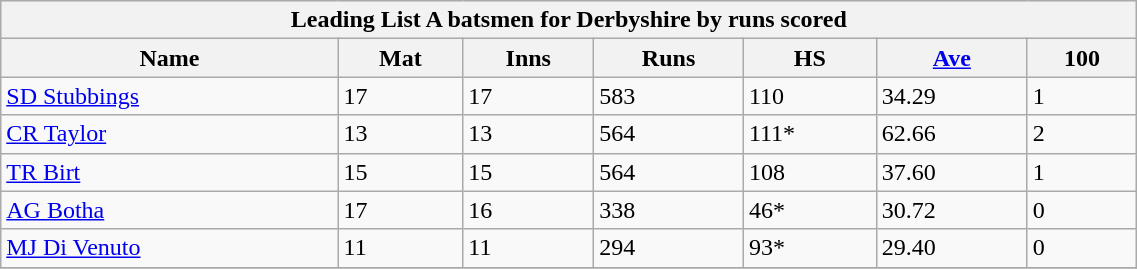<table class="wikitable" width="60%">
<tr bgcolor="#efefef">
<th colspan=7>Leading List A batsmen for Derbyshire by runs scored</th>
</tr>
<tr bgcolor="#efefef">
<th>Name</th>
<th>Mat</th>
<th>Inns</th>
<th>Runs</th>
<th>HS</th>
<th><a href='#'>Ave</a></th>
<th>100</th>
</tr>
<tr>
<td><a href='#'>SD Stubbings</a></td>
<td>17</td>
<td>17</td>
<td>583</td>
<td>110</td>
<td>34.29</td>
<td>1</td>
</tr>
<tr>
<td><a href='#'>CR Taylor</a></td>
<td>13</td>
<td>13</td>
<td>564</td>
<td>111*</td>
<td>62.66</td>
<td>2</td>
</tr>
<tr>
<td><a href='#'>TR Birt</a></td>
<td>15</td>
<td>15</td>
<td>564</td>
<td>108</td>
<td>37.60</td>
<td>1</td>
</tr>
<tr>
<td><a href='#'>AG Botha</a></td>
<td>17</td>
<td>16</td>
<td>338</td>
<td>46*</td>
<td>30.72</td>
<td>0</td>
</tr>
<tr>
<td><a href='#'>MJ Di Venuto</a></td>
<td>11</td>
<td>11</td>
<td>294</td>
<td>93*</td>
<td>29.40</td>
<td>0</td>
</tr>
<tr>
</tr>
</table>
